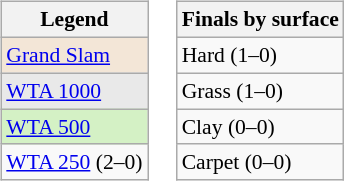<table>
<tr valign=top>
<td><br><table class="wikitable" style="font-size:90%;">
<tr>
<th>Legend</th>
</tr>
<tr>
<td style="background:#f3e6d7;"><a href='#'>Grand Slam</a></td>
</tr>
<tr>
<td style="background:#e9e9e9;"><a href='#'>WTA 1000</a></td>
</tr>
<tr>
<td style="background:#d4f1c5;"><a href='#'>WTA 500</a></td>
</tr>
<tr>
<td><a href='#'>WTA 250</a> (2–0)</td>
</tr>
</table>
</td>
<td><br><table class="wikitable" style="font-size:90%;">
<tr>
<th>Finals by surface</th>
</tr>
<tr>
<td>Hard (1–0)</td>
</tr>
<tr>
<td>Grass (1–0)</td>
</tr>
<tr>
<td>Clay (0–0)</td>
</tr>
<tr>
<td>Carpet (0–0)</td>
</tr>
</table>
</td>
</tr>
</table>
